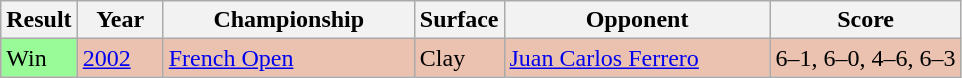<table class="sortable wikitable">
<tr>
<th style="width:40px">Result</th>
<th style="width:50px">Year</th>
<th style="width:160px">Championship</th>
<th style="width:50px">Surface</th>
<th style="width:170px">Opponent</th>
<th style="width:120px"  class="unsortable">Score</th>
</tr>
<tr bgcolor="#EBC2AF">
<td bgcolor="98FB98">Win</td>
<td><a href='#'>2002</a></td>
<td><a href='#'>French Open</a></td>
<td>Clay</td>
<td> <a href='#'>Juan Carlos Ferrero</a></td>
<td>6–1, 6–0, 4–6, 6–3</td>
</tr>
</table>
